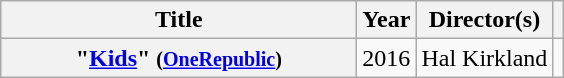<table class="wikitable plainrowheaders" style="text-align:center;">
<tr>
<th width="230">Title</th>
<th>Year</th>
<th>Director(s)</th>
<th></th>
</tr>
<tr>
<th scope="row">"<a href='#'>Kids</a>" <small>(<a href='#'>OneRepublic</a>)</small></th>
<td>2016</td>
<td>Hal Kirkland</td>
<td></td>
</tr>
</table>
